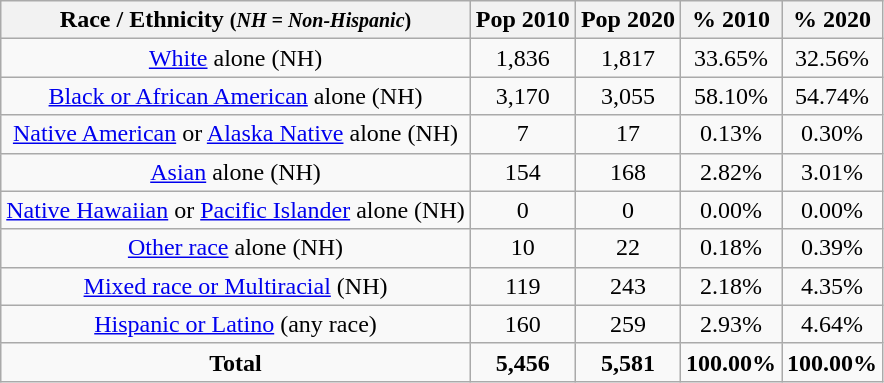<table class="wikitable" style="text-align:center;">
<tr>
<th>Race / Ethnicity <small>(<em>NH = Non-Hispanic</em>)</small></th>
<th>Pop 2010</th>
<th>Pop 2020</th>
<th>% 2010</th>
<th>% 2020</th>
</tr>
<tr>
<td><a href='#'>White</a> alone (NH)</td>
<td>1,836</td>
<td>1,817</td>
<td>33.65%</td>
<td>32.56%</td>
</tr>
<tr>
<td><a href='#'>Black or African American</a> alone (NH)</td>
<td>3,170</td>
<td>3,055</td>
<td>58.10%</td>
<td>54.74%</td>
</tr>
<tr>
<td><a href='#'>Native American</a> or <a href='#'>Alaska Native</a> alone (NH)</td>
<td>7</td>
<td>17</td>
<td>0.13%</td>
<td>0.30%</td>
</tr>
<tr>
<td><a href='#'>Asian</a> alone (NH)</td>
<td>154</td>
<td>168</td>
<td>2.82%</td>
<td>3.01%</td>
</tr>
<tr>
<td><a href='#'>Native Hawaiian</a> or <a href='#'>Pacific Islander</a> alone (NH)</td>
<td>0</td>
<td>0</td>
<td>0.00%</td>
<td>0.00%</td>
</tr>
<tr>
<td><a href='#'>Other race</a> alone (NH)</td>
<td>10</td>
<td>22</td>
<td>0.18%</td>
<td>0.39%</td>
</tr>
<tr>
<td><a href='#'>Mixed race or Multiracial</a> (NH)</td>
<td>119</td>
<td>243</td>
<td>2.18%</td>
<td>4.35%</td>
</tr>
<tr>
<td><a href='#'>Hispanic or Latino</a> (any race)</td>
<td>160</td>
<td>259</td>
<td>2.93%</td>
<td>4.64%</td>
</tr>
<tr>
<td><strong>Total</strong></td>
<td><strong>5,456</strong></td>
<td><strong>5,581</strong></td>
<td><strong>100.00%</strong></td>
<td><strong>100.00%</strong></td>
</tr>
</table>
